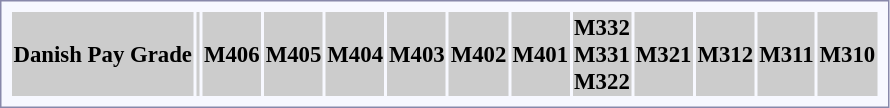<table style="border:1px solid #8888aa; background-color:#f7f8ff; padding:5px; font-size:95%; margin: 0px 12px 12px 0px;">
<tr style="background-color:#CCCCCC; width: 100%">
<th>Danish Pay Grade</th>
<th colspan=2></th>
<th colspan=2>M406</th>
<th colspan=2>M405</th>
<th colspan=2>M404</th>
<th colspan=2>M403</th>
<th colspan=2>M402</th>
<th colspan=2>M401</th>
<th colspan=2>M332<br>M331<br>M322</th>
<th colspan=2>M321</th>
<th colspan=2>M312</th>
<th colspan=2>M311</th>
<th colspan=2>M310</th>
</tr>
</table>
